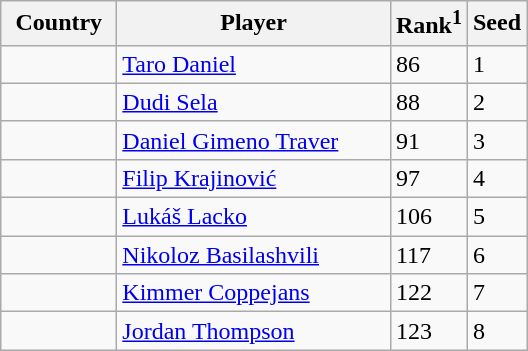<table class="sortable wikitable">
<tr>
<th width="70">Country</th>
<th width="175">Player</th>
<th>Rank<sup>1</sup></th>
<th>Seed</th>
</tr>
<tr>
<td></td>
<td><a href='#'>Taro Daniel</a></td>
<td>86</td>
<td>1</td>
</tr>
<tr>
<td></td>
<td><a href='#'>Dudi Sela</a></td>
<td>88</td>
<td>2</td>
</tr>
<tr>
<td></td>
<td><a href='#'>Daniel Gimeno Traver</a></td>
<td>91</td>
<td>3</td>
</tr>
<tr>
<td></td>
<td><a href='#'>Filip Krajinović</a></td>
<td>97</td>
<td>4</td>
</tr>
<tr>
<td></td>
<td><a href='#'>Lukáš Lacko</a></td>
<td>106</td>
<td>5</td>
</tr>
<tr>
<td></td>
<td><a href='#'>Nikoloz Basilashvili</a></td>
<td>117</td>
<td>6</td>
</tr>
<tr>
<td></td>
<td><a href='#'>Kimmer Coppejans</a></td>
<td>122</td>
<td>7</td>
</tr>
<tr>
<td></td>
<td><a href='#'>Jordan Thompson</a></td>
<td>123</td>
<td>8</td>
</tr>
</table>
